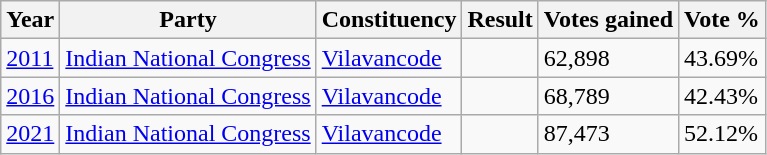<table class="wikitable">
<tr>
<th>Year</th>
<th>Party</th>
<th>Constituency</th>
<th>Result</th>
<th>Votes gained</th>
<th>Vote %</th>
</tr>
<tr>
<td><a href='#'>2011</a></td>
<td><a href='#'>Indian National Congress</a></td>
<td><a href='#'>Vilavancode</a></td>
<td></td>
<td>62,898</td>
<td>43.69%</td>
</tr>
<tr>
<td><a href='#'>2016</a></td>
<td><a href='#'>Indian National Congress</a></td>
<td><a href='#'>Vilavancode</a></td>
<td></td>
<td>68,789</td>
<td>42.43%</td>
</tr>
<tr>
<td><a href='#'>2021</a></td>
<td><a href='#'>Indian National Congress</a></td>
<td><a href='#'>Vilavancode</a></td>
<td></td>
<td>87,473 </td>
<td>52.12%</td>
</tr>
</table>
